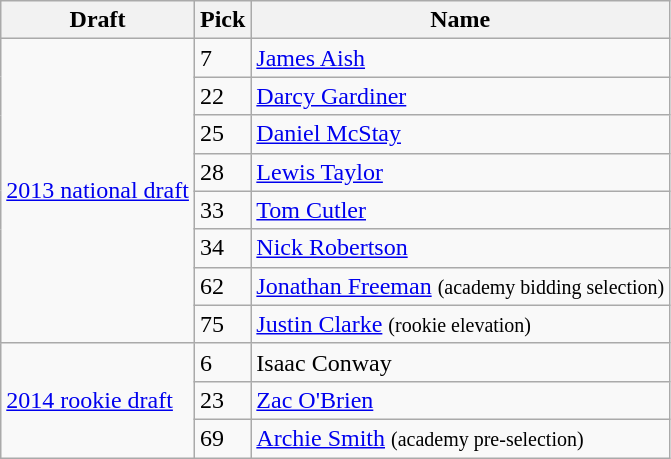<table class="wikitable plainrowheaders">
<tr>
<th scope="col"><strong>Draft</strong></th>
<th scope="col"><strong>Pick</strong></th>
<th scope="col"><strong>Name</strong></th>
</tr>
<tr>
<th rowspan= "8" style="font-weight: normal; background: #F9F9F9; text-align: left;"><a href='#'>2013 national draft</a></th>
<td>7</td>
<td><a href='#'>James Aish</a></td>
</tr>
<tr>
<td>22</td>
<td><a href='#'>Darcy Gardiner</a></td>
</tr>
<tr>
<td>25</td>
<td><a href='#'>Daniel McStay</a></td>
</tr>
<tr>
<td>28</td>
<td><a href='#'>Lewis Taylor</a></td>
</tr>
<tr>
<td>33</td>
<td><a href='#'>Tom Cutler</a></td>
</tr>
<tr>
<td>34</td>
<td><a href='#'>Nick Robertson</a></td>
</tr>
<tr>
<td>62</td>
<td><a href='#'>Jonathan Freeman</a> <small>(academy bidding selection)</small></td>
</tr>
<tr>
<td>75</td>
<td><a href='#'>Justin Clarke</a> <small>(rookie elevation)</small></td>
</tr>
<tr>
<th rowspan= "3" style="font-weight: normal; background: #F9F9F9; text-align: left;"><a href='#'>2014 rookie draft</a></th>
<td>6</td>
<td>Isaac Conway</td>
</tr>
<tr>
<td>23</td>
<td><a href='#'>Zac O'Brien</a></td>
</tr>
<tr>
<td>69</td>
<td><a href='#'>Archie Smith</a> <small>(academy pre-selection)</small></td>
</tr>
</table>
